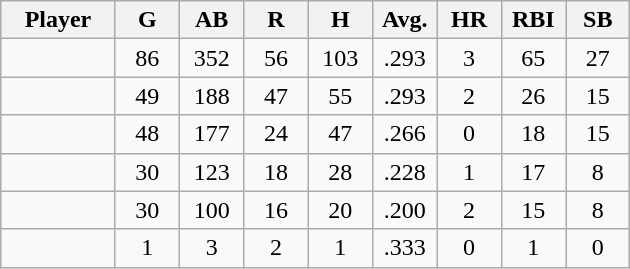<table class="wikitable sortable">
<tr>
<th bgcolor="#DDDDFF" width="16%">Player</th>
<th bgcolor="#DDDDFF" width="9%">G</th>
<th bgcolor="#DDDDFF" width="9%">AB</th>
<th bgcolor="#DDDDFF" width="9%">R</th>
<th bgcolor="#DDDDFF" width="9%">H</th>
<th bgcolor="#DDDDFF" width="9%">Avg.</th>
<th bgcolor="#DDDDFF" width="9%">HR</th>
<th bgcolor="#DDDDFF" width="9%">RBI</th>
<th bgcolor="#DDDDFF" width="9%">SB</th>
</tr>
<tr align="center">
<td></td>
<td>86</td>
<td>352</td>
<td>56</td>
<td>103</td>
<td>.293</td>
<td>3</td>
<td>65</td>
<td>27</td>
</tr>
<tr align="center">
<td></td>
<td>49</td>
<td>188</td>
<td>47</td>
<td>55</td>
<td>.293</td>
<td>2</td>
<td>26</td>
<td>15</td>
</tr>
<tr align="center">
<td></td>
<td>48</td>
<td>177</td>
<td>24</td>
<td>47</td>
<td>.266</td>
<td>0</td>
<td>18</td>
<td>15</td>
</tr>
<tr align="center">
<td></td>
<td>30</td>
<td>123</td>
<td>18</td>
<td>28</td>
<td>.228</td>
<td>1</td>
<td>17</td>
<td>8</td>
</tr>
<tr align="center">
<td></td>
<td>30</td>
<td>100</td>
<td>16</td>
<td>20</td>
<td>.200</td>
<td>2</td>
<td>15</td>
<td>8</td>
</tr>
<tr align="center">
<td></td>
<td>1</td>
<td>3</td>
<td>2</td>
<td>1</td>
<td>.333</td>
<td>0</td>
<td>1</td>
<td>0</td>
</tr>
</table>
